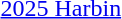<table>
<tr>
<td><a href='#'>2025 Harbin</a></td>
<td></td>
<td></td>
<td></td>
</tr>
</table>
